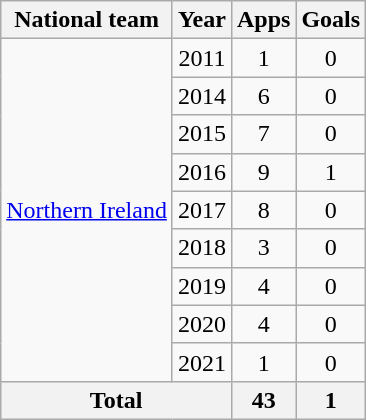<table class=wikitable style="text-align: center;">
<tr>
<th>National team</th>
<th>Year</th>
<th>Apps</th>
<th>Goals</th>
</tr>
<tr>
<td rowspan="9"><a href='#'>Northern Ireland</a></td>
<td>2011</td>
<td>1</td>
<td>0</td>
</tr>
<tr>
<td>2014</td>
<td>6</td>
<td>0</td>
</tr>
<tr>
<td>2015</td>
<td>7</td>
<td>0</td>
</tr>
<tr>
<td>2016</td>
<td>9</td>
<td>1</td>
</tr>
<tr>
<td>2017</td>
<td>8</td>
<td>0</td>
</tr>
<tr>
<td>2018</td>
<td>3</td>
<td>0</td>
</tr>
<tr>
<td>2019</td>
<td>4</td>
<td>0</td>
</tr>
<tr>
<td>2020</td>
<td>4</td>
<td>0</td>
</tr>
<tr>
<td>2021</td>
<td>1</td>
<td>0</td>
</tr>
<tr>
<th colspan=2>Total</th>
<th>43</th>
<th>1</th>
</tr>
</table>
